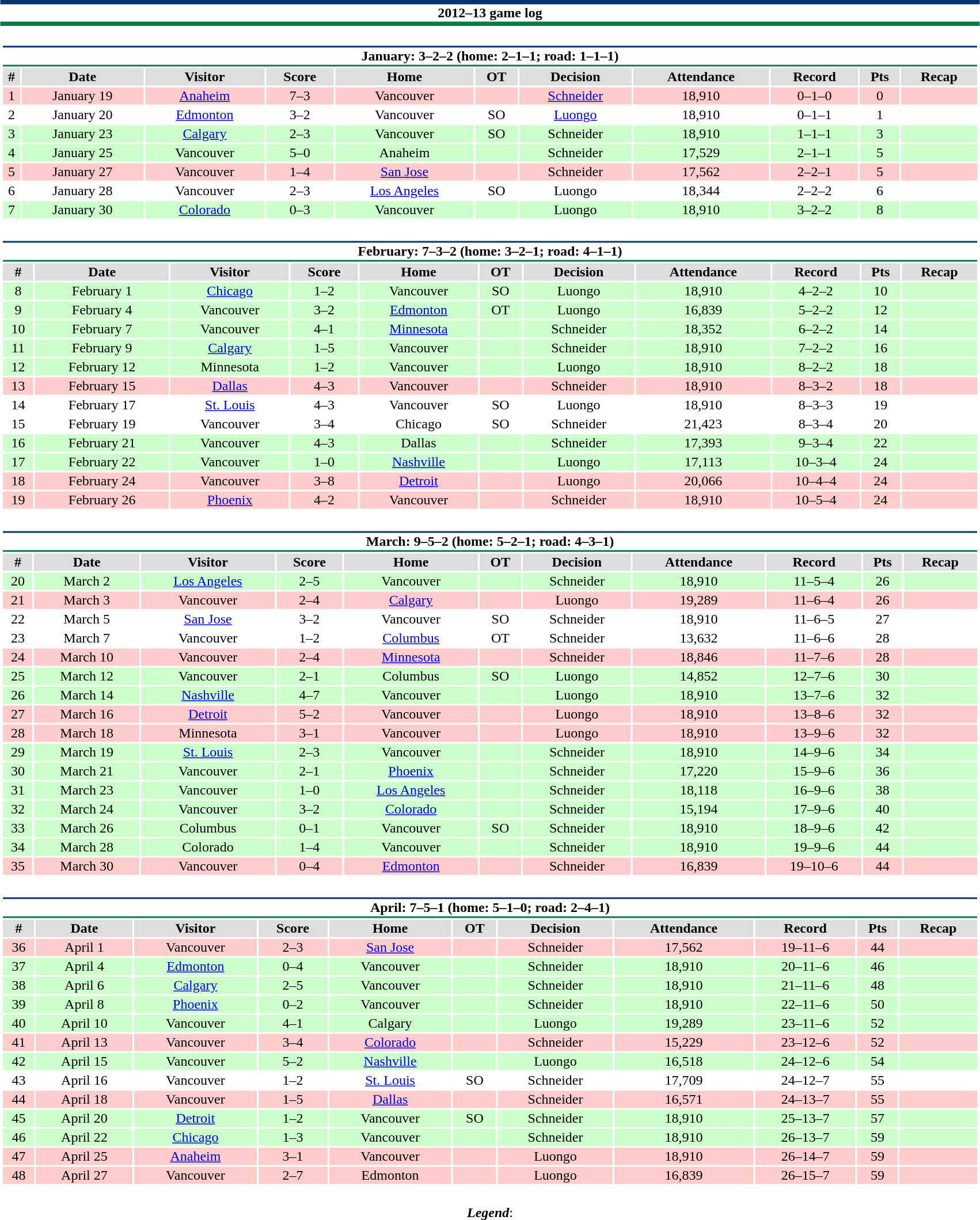<table class="toccolours"  style="width:90%; clear:both; margin:1.5em auto; text-align:center;">
<tr>
<th colspan="11" style="background:#fff; border-top:#07346f 5px solid; border-bottom:#047a4a 5px solid;">2012–13 game log</th>
</tr>
<tr>
<td colspan=11><br><table class="toccolours collapsible collapsed" style="width:100%;">
<tr>
<th colspan="11" style="background:#fff; border-top:#07346f 2px solid; border-bottom:#047a4a 2px solid;">January: 3–2–2 (home: 2–1–1; road: 1–1–1)</th>
</tr>
<tr style="text-align:center; background:#ddd;">
<th>#</th>
<th>Date</th>
<th>Visitor</th>
<th>Score</th>
<th>Home</th>
<th>OT</th>
<th>Decision</th>
<th>Attendance</th>
<th>Record</th>
<th>Pts</th>
<th>Recap</th>
</tr>
<tr style="text-align:center; background:#fcc;">
<td>1</td>
<td>January 19</td>
<td><a href='#'>Anaheim</a></td>
<td>7–3</td>
<td>Vancouver</td>
<td></td>
<td><a href='#'>Schneider</a></td>
<td>18,910</td>
<td>0–1–0</td>
<td>0</td>
<td></td>
</tr>
<tr style="text-align:center; background:#fff;">
<td>2</td>
<td>January 20</td>
<td><a href='#'>Edmonton</a></td>
<td>3–2</td>
<td>Vancouver</td>
<td>SO</td>
<td><a href='#'>Luongo</a></td>
<td>18,910</td>
<td>0–1–1</td>
<td>1</td>
<td></td>
</tr>
<tr style="text-align:center; background:#cfc;">
<td>3</td>
<td>January 23</td>
<td><a href='#'>Calgary</a></td>
<td>2–3</td>
<td>Vancouver</td>
<td>SO</td>
<td>Schneider</td>
<td>18,910</td>
<td>1–1–1</td>
<td>3</td>
<td></td>
</tr>
<tr style="text-align:center; background:#cfc;">
<td>4</td>
<td>January 25</td>
<td>Vancouver</td>
<td>5–0</td>
<td>Anaheim</td>
<td></td>
<td>Schneider</td>
<td>17,529</td>
<td>2–1–1</td>
<td>5</td>
<td></td>
</tr>
<tr style="text-align:center; background:#fcc;">
<td>5</td>
<td>January 27</td>
<td>Vancouver</td>
<td>1–4</td>
<td><a href='#'>San Jose</a></td>
<td></td>
<td>Schneider</td>
<td>17,562</td>
<td>2–2–1</td>
<td>5</td>
<td></td>
</tr>
<tr style="text-align:center; background:#fff;">
<td>6</td>
<td>January 28</td>
<td>Vancouver</td>
<td>2–3</td>
<td><a href='#'>Los Angeles</a></td>
<td>SO</td>
<td>Luongo</td>
<td>18,344</td>
<td>2–2–2</td>
<td>6</td>
<td></td>
</tr>
<tr style="text-align:center; background:#cfc;">
<td>7</td>
<td>January 30</td>
<td><a href='#'>Colorado</a></td>
<td>0–3</td>
<td>Vancouver</td>
<td></td>
<td>Luongo</td>
<td>18,910</td>
<td>3–2–2</td>
<td>8</td>
<td></td>
</tr>
</table>
</td>
</tr>
<tr>
<td colspan=11><br><table class="toccolours collapsible collapsed" style="width:100%;">
<tr>
<th colspan="11" style="background:#fff; border-top:#07346f 2px solid; border-bottom:#047a4a 2px solid;">February: 7–3–2 (home: 3–2–1; road: 4–1–1)</th>
</tr>
<tr style="text-align:center; background:#ddd;">
<th>#</th>
<th>Date</th>
<th>Visitor</th>
<th>Score</th>
<th>Home</th>
<th>OT</th>
<th>Decision</th>
<th>Attendance</th>
<th>Record</th>
<th>Pts</th>
<th>Recap</th>
</tr>
<tr style="text-align:center; background:#cfc;">
<td>8</td>
<td>February 1</td>
<td><a href='#'>Chicago</a></td>
<td>1–2</td>
<td>Vancouver</td>
<td>SO</td>
<td>Luongo</td>
<td>18,910</td>
<td>4–2–2</td>
<td>10</td>
<td></td>
</tr>
<tr style="text-align:center; background:#cfc;">
<td>9</td>
<td>February 4</td>
<td>Vancouver</td>
<td>3–2</td>
<td><a href='#'>Edmonton</a></td>
<td>OT</td>
<td>Luongo</td>
<td>16,839</td>
<td>5–2–2</td>
<td>12</td>
<td></td>
</tr>
<tr style="text-align:center; background:#cfc;">
<td>10</td>
<td>February 7</td>
<td>Vancouver</td>
<td>4–1</td>
<td><a href='#'>Minnesota</a></td>
<td></td>
<td>Schneider</td>
<td>18,352</td>
<td>6–2–2</td>
<td>14</td>
<td></td>
</tr>
<tr style="text-align:center; background:#cfc;">
<td>11</td>
<td>February 9</td>
<td><a href='#'>Calgary</a></td>
<td>1–5</td>
<td>Vancouver</td>
<td></td>
<td>Schneider</td>
<td>18,910</td>
<td>7–2–2</td>
<td>16</td>
<td></td>
</tr>
<tr style="text-align:center; background:#cfc;">
<td>12</td>
<td>February 12</td>
<td>Minnesota</td>
<td>1–2</td>
<td>Vancouver</td>
<td></td>
<td>Luongo</td>
<td>18,910</td>
<td>8–2–2</td>
<td>18</td>
<td></td>
</tr>
<tr style="text-align:center; background:#fcc;">
<td>13</td>
<td>February 15</td>
<td><a href='#'>Dallas</a></td>
<td>4–3</td>
<td>Vancouver</td>
<td></td>
<td>Schneider</td>
<td>18,910</td>
<td>8–3–2</td>
<td>18</td>
<td></td>
</tr>
<tr style="text-align:center; background:#fff;">
<td>14</td>
<td>February 17</td>
<td><a href='#'>St. Louis</a></td>
<td>4–3</td>
<td>Vancouver</td>
<td>SO</td>
<td>Luongo</td>
<td>18,910</td>
<td>8–3–3</td>
<td>19</td>
<td></td>
</tr>
<tr style="text-align:center; background:#fff;">
<td>15</td>
<td>February 19</td>
<td>Vancouver</td>
<td>3–4</td>
<td>Chicago</td>
<td>SO</td>
<td>Schneider</td>
<td>21,423</td>
<td>8–3–4</td>
<td>20</td>
<td></td>
</tr>
<tr style="text-align:center; background:#cfc;">
<td>16</td>
<td>February 21</td>
<td>Vancouver</td>
<td>4–3</td>
<td>Dallas</td>
<td></td>
<td>Schneider</td>
<td>17,393</td>
<td>9–3–4</td>
<td>22</td>
<td></td>
</tr>
<tr style="text-align:center; background:#cfc;">
<td>17</td>
<td>February 22</td>
<td>Vancouver</td>
<td>1–0</td>
<td><a href='#'>Nashville</a></td>
<td></td>
<td>Luongo</td>
<td>17,113</td>
<td>10–3–4</td>
<td>24</td>
<td></td>
</tr>
<tr style="text-align:center; background:#fcc;">
<td>18</td>
<td>February 24</td>
<td>Vancouver</td>
<td>3–8</td>
<td><a href='#'>Detroit</a></td>
<td></td>
<td>Luongo</td>
<td>20,066</td>
<td>10–4–4</td>
<td>24</td>
<td></td>
</tr>
<tr style="text-align:center; background:#fcc;">
<td>19</td>
<td>February 26</td>
<td><a href='#'>Phoenix</a></td>
<td>4–2</td>
<td>Vancouver</td>
<td></td>
<td>Schneider</td>
<td>18,910</td>
<td>10–5–4</td>
<td>24</td>
<td></td>
</tr>
</table>
</td>
</tr>
<tr>
<td colspan=11><br><table class="toccolours collapsible collapsed" style="width:100%;">
<tr>
<th colspan="11" style="background:#fff; border-top:#07346f 2px solid; border-bottom:#047a4a 2px solid;">March: 9–5–2 (home: 5–2–1; road: 4–3–1)</th>
</tr>
<tr style="text-align:center; background:#ddd;">
<th>#</th>
<th>Date</th>
<th>Visitor</th>
<th>Score</th>
<th>Home</th>
<th>OT</th>
<th>Decision</th>
<th>Attendance</th>
<th>Record</th>
<th>Pts</th>
<th>Recap</th>
</tr>
<tr style="text-align:center; background:#cfc;">
<td>20</td>
<td>March 2</td>
<td><a href='#'>Los Angeles</a></td>
<td>2–5</td>
<td>Vancouver</td>
<td></td>
<td>Schneider</td>
<td>18,910</td>
<td>11–5–4</td>
<td>26</td>
<td></td>
</tr>
<tr style="text-align:center; background:#fcc;">
<td>21</td>
<td>March 3</td>
<td>Vancouver</td>
<td>2–4</td>
<td><a href='#'>Calgary</a></td>
<td></td>
<td>Luongo</td>
<td>19,289</td>
<td>11–6–4</td>
<td>26</td>
<td></td>
</tr>
<tr style="text-align:center; background:#fff;">
<td>22</td>
<td>March 5</td>
<td><a href='#'>San Jose</a></td>
<td>3–2</td>
<td>Vancouver</td>
<td>SO</td>
<td>Schneider</td>
<td>18,910</td>
<td>11–6–5</td>
<td>27</td>
<td></td>
</tr>
<tr style="text-align:center; background:#fff;">
<td>23</td>
<td>March 7</td>
<td>Vancouver</td>
<td>1–2</td>
<td><a href='#'>Columbus</a></td>
<td>OT</td>
<td>Schneider</td>
<td>13,632</td>
<td>11–6–6</td>
<td>28</td>
<td></td>
</tr>
<tr style="text-align:center; background:#fcc;">
<td>24</td>
<td>March 10</td>
<td>Vancouver</td>
<td>2–4</td>
<td><a href='#'>Minnesota</a></td>
<td></td>
<td>Schneider</td>
<td>18,846</td>
<td>11–7–6</td>
<td>28</td>
<td></td>
</tr>
<tr style="text-align:center; background:#cfc;">
<td>25</td>
<td>March 12</td>
<td>Vancouver</td>
<td>2–1</td>
<td>Columbus</td>
<td>SO</td>
<td>Luongo</td>
<td>14,852</td>
<td>12–7–6</td>
<td>30</td>
<td></td>
</tr>
<tr style="text-align:center; background:#cfc;">
<td>26</td>
<td>March 14</td>
<td><a href='#'>Nashville</a></td>
<td>4–7</td>
<td>Vancouver</td>
<td></td>
<td>Luongo</td>
<td>18,910</td>
<td>13–7–6</td>
<td>32</td>
<td></td>
</tr>
<tr style="text-align:center; background:#fcc;">
<td>27</td>
<td>March 16</td>
<td><a href='#'>Detroit</a></td>
<td>5–2</td>
<td>Vancouver</td>
<td></td>
<td>Luongo</td>
<td>18,910</td>
<td>13–8–6</td>
<td>32</td>
<td></td>
</tr>
<tr style="text-align:center; background:#fcc;">
<td>28</td>
<td>March 18</td>
<td>Minnesota</td>
<td>3–1</td>
<td>Vancouver</td>
<td></td>
<td>Luongo</td>
<td>18,910</td>
<td>13–9–6</td>
<td>32</td>
<td></td>
</tr>
<tr style="text-align:center; background:#cfc;">
<td>29</td>
<td>March 19</td>
<td><a href='#'>St. Louis</a></td>
<td>2–3</td>
<td>Vancouver</td>
<td></td>
<td>Schneider</td>
<td>18,910</td>
<td>14–9–6</td>
<td>34</td>
<td></td>
</tr>
<tr style="text-align:center; background:#cfc;">
<td>30</td>
<td>March 21</td>
<td>Vancouver</td>
<td>2–1</td>
<td><a href='#'>Phoenix</a></td>
<td></td>
<td>Schneider</td>
<td>17,220</td>
<td>15–9–6</td>
<td>36</td>
<td></td>
</tr>
<tr style="text-align:center; background:#cfc;">
<td>31</td>
<td>March 23</td>
<td>Vancouver</td>
<td>1–0</td>
<td><a href='#'>Los Angeles</a></td>
<td></td>
<td>Schneider</td>
<td>18,118</td>
<td>16–9–6</td>
<td>38</td>
<td></td>
</tr>
<tr style="text-align:center; background:#cfc;">
<td>32</td>
<td>March 24</td>
<td>Vancouver</td>
<td>3–2</td>
<td><a href='#'>Colorado</a></td>
<td></td>
<td>Schneider</td>
<td>15,194</td>
<td>17–9–6</td>
<td>40</td>
<td></td>
</tr>
<tr style="text-align:center; background:#cfc;">
<td>33</td>
<td>March 26</td>
<td>Columbus</td>
<td>0–1</td>
<td>Vancouver</td>
<td>SO</td>
<td>Schneider</td>
<td>18,910</td>
<td>18–9–6</td>
<td>42</td>
<td></td>
</tr>
<tr style="text-align:center; background:#cfc;">
<td>34</td>
<td>March 28</td>
<td>Colorado</td>
<td>1–4</td>
<td>Vancouver</td>
<td></td>
<td>Schneider</td>
<td>18,910</td>
<td>19–9–6</td>
<td>44</td>
<td></td>
</tr>
<tr style="text-align:center; background:#fcc;">
<td>35</td>
<td>March 30</td>
<td>Vancouver</td>
<td>0–4</td>
<td><a href='#'>Edmonton</a></td>
<td></td>
<td>Schneider</td>
<td>16,839</td>
<td>19–10–6</td>
<td>44</td>
<td></td>
</tr>
</table>
</td>
</tr>
<tr>
<td colspan=11><br><table class="toccolours collapsible collapsed" style="width:100%;">
<tr>
<th colspan="11" style="background:#fff; border-top:#07346f 2px solid; border-bottom:#047a4a 2px solid;">April: 7–5–1 (home: 5–1–0; road: 2–4–1)</th>
</tr>
<tr style="text-align:center; background:#ddd;">
<th>#</th>
<th>Date</th>
<th>Visitor</th>
<th>Score</th>
<th>Home</th>
<th>OT</th>
<th>Decision</th>
<th>Attendance</th>
<th>Record</th>
<th>Pts</th>
<th>Recap</th>
</tr>
<tr style="text-align:center; background:#fcc;">
<td>36</td>
<td>April 1</td>
<td>Vancouver</td>
<td>2–3</td>
<td><a href='#'>San Jose</a></td>
<td></td>
<td>Schneider</td>
<td>17,562</td>
<td>19–11–6</td>
<td>44</td>
<td></td>
</tr>
<tr style="text-align:center; background:#cfc;">
<td>37</td>
<td>April 4</td>
<td><a href='#'>Edmonton</a></td>
<td>0–4</td>
<td>Vancouver</td>
<td></td>
<td>Schneider</td>
<td>18,910</td>
<td>20–11–6</td>
<td>46</td>
<td></td>
</tr>
<tr style="text-align:center; background:#cfc;">
<td>38</td>
<td>April 6</td>
<td><a href='#'>Calgary</a></td>
<td>2–5</td>
<td>Vancouver</td>
<td></td>
<td>Schneider</td>
<td>18,910</td>
<td>21–11–6</td>
<td>48</td>
<td></td>
</tr>
<tr style="text-align:center; background:#cfc;">
<td>39</td>
<td>April 8</td>
<td><a href='#'>Phoenix</a></td>
<td>0–2</td>
<td>Vancouver</td>
<td></td>
<td>Schneider</td>
<td>18,910</td>
<td>22–11–6</td>
<td>50</td>
<td></td>
</tr>
<tr style="text-align:center; background:#cfc;">
<td>40</td>
<td>April 10</td>
<td>Vancouver</td>
<td>4–1</td>
<td>Calgary</td>
<td></td>
<td>Luongo</td>
<td>19,289</td>
<td>23–11–6</td>
<td>52</td>
<td></td>
</tr>
<tr style="text-align:center; background:#fcc;">
<td>41</td>
<td>April 13</td>
<td>Vancouver</td>
<td>3–4</td>
<td><a href='#'>Colorado</a></td>
<td></td>
<td>Schneider</td>
<td>15,229</td>
<td>23–12–6</td>
<td>52</td>
<td></td>
</tr>
<tr style="text-align:center; background:#cfc;">
<td>42</td>
<td>April 15</td>
<td>Vancouver</td>
<td>5–2</td>
<td><a href='#'>Nashville</a></td>
<td></td>
<td>Luongo</td>
<td>16,518</td>
<td>24–12–6</td>
<td>54</td>
<td></td>
</tr>
<tr style="text-align:center; background:#fff;">
<td>43</td>
<td>April 16</td>
<td>Vancouver</td>
<td>1–2</td>
<td><a href='#'>St. Louis</a></td>
<td>SO</td>
<td>Schneider</td>
<td>17,709</td>
<td>24–12–7</td>
<td>55</td>
<td></td>
</tr>
<tr style="text-align:center; background:#fcc;">
<td>44</td>
<td>April 18</td>
<td>Vancouver</td>
<td>1–5</td>
<td><a href='#'>Dallas</a></td>
<td></td>
<td>Schneider</td>
<td>16,571</td>
<td>24–13–7</td>
<td>55</td>
<td></td>
</tr>
<tr style="text-align:center; background:#cfc;">
<td>45</td>
<td>April 20</td>
<td><a href='#'>Detroit</a></td>
<td>1–2</td>
<td>Vancouver</td>
<td>SO</td>
<td>Schneider</td>
<td>18,910</td>
<td>25–13–7</td>
<td>57</td>
<td></td>
</tr>
<tr style="text-align:center; background:#cfc;">
<td>46</td>
<td>April 22</td>
<td><a href='#'>Chicago</a></td>
<td>1–3</td>
<td>Vancouver</td>
<td></td>
<td>Schneider</td>
<td>18,910</td>
<td>26–13–7</td>
<td>59</td>
<td></td>
</tr>
<tr style="text-align:center; background:#fcc;">
<td>47</td>
<td>April 25</td>
<td><a href='#'>Anaheim</a></td>
<td>3–1</td>
<td>Vancouver</td>
<td></td>
<td>Luongo</td>
<td>18,910</td>
<td>26–14–7</td>
<td>59</td>
<td></td>
</tr>
<tr style="text-align:center; background:#fcc;">
<td>48</td>
<td>April 27</td>
<td>Vancouver</td>
<td>2–7</td>
<td>Edmonton</td>
<td></td>
<td>Luongo</td>
<td>16,839</td>
<td>26–15–7</td>
<td>59</td>
<td></td>
</tr>
</table>
</td>
</tr>
<tr>
<td colspan="11" style="text-align:center;"><br><strong><em>Legend</em></strong>:


</td>
</tr>
</table>
